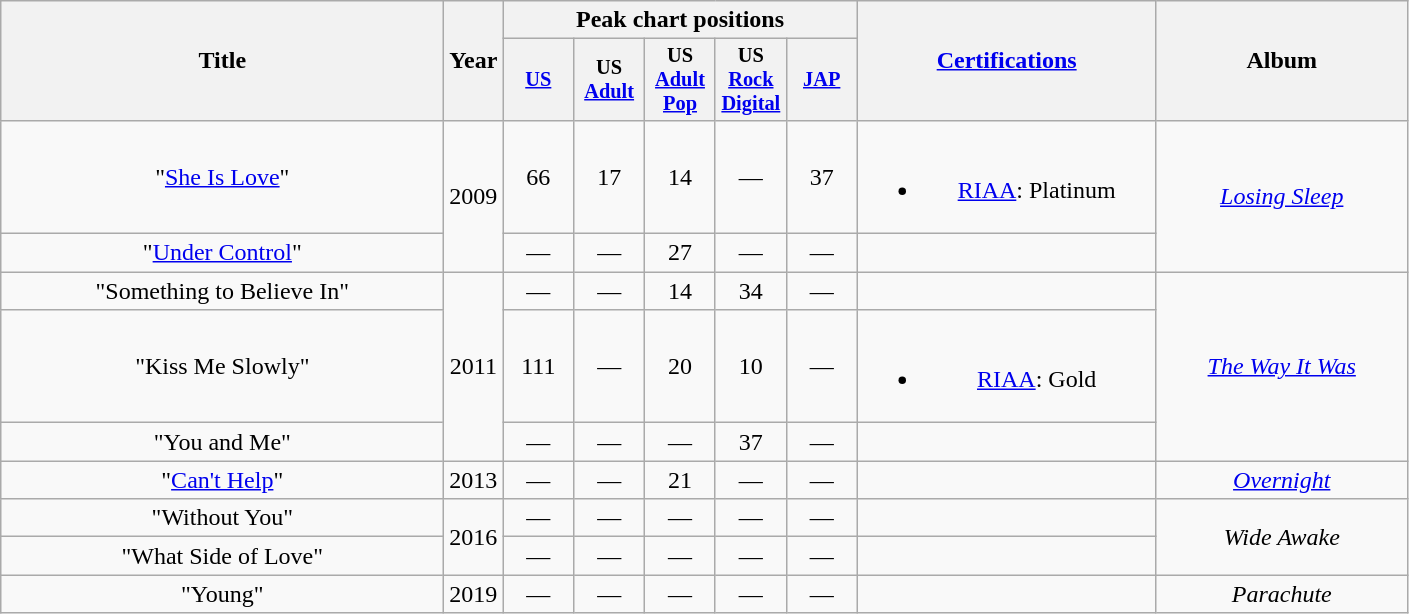<table class="wikitable plainrowheaders" style="text-align:center;">
<tr>
<th scope="col" rowspan="2" style="width:18em;">Title</th>
<th scope="col" rowspan="2">Year</th>
<th scope="col" colspan="5">Peak chart positions</th>
<th scope="col" rowspan="2" style="width:12em;"><a href='#'>Certifications</a></th>
<th scope="col" rowspan="2" style="width:10em;">Album</th>
</tr>
<tr>
<th scope="col" style="width:3em;font-size:85%;"><a href='#'>US</a></th>
<th scope="col" style="width:3em;font-size:85%;">US<br><a href='#'>Adult</a></th>
<th scope="col" style="width:3em;font-size:85%;">US<br><a href='#'>Adult Pop</a></th>
<th scope="col" style="width:3em;font-size:85%;">US<br><a href='#'>Rock Digital</a></th>
<th scope="col" style="width:3em;font-size:85%;"><a href='#'>JAP</a><br></th>
</tr>
<tr>
<td>"<a href='#'>She Is Love</a>"</td>
<td rowspan="2">2009</td>
<td style="text-align:center;">66</td>
<td style="text-align:center;">17</td>
<td style="text-align:center;">14</td>
<td style="text-align:center;">—</td>
<td style="text-align:center;">37</td>
<td><br><ul><li><a href='#'>RIAA</a>: Platinum</li></ul></td>
<td rowspan="2"><em><a href='#'>Losing Sleep</a></em></td>
</tr>
<tr>
<td>"<a href='#'>Under Control</a>"</td>
<td style="text-align:center;">—</td>
<td style="text-align:center;">—</td>
<td style="text-align:center;">27</td>
<td style="text-align:center;">—</td>
<td style="text-align:center;">—</td>
<td></td>
</tr>
<tr>
<td>"Something to Believe In"</td>
<td rowspan="3">2011</td>
<td style="text-align:center;">—</td>
<td style="text-align:center;">—</td>
<td style="text-align:center;">14</td>
<td style="text-align:center;">34</td>
<td style="text-align:center;">—</td>
<td></td>
<td rowspan="3"><em><a href='#'>The Way It Was</a></em></td>
</tr>
<tr>
<td>"Kiss Me Slowly"</td>
<td style="text-align:center;">111</td>
<td style="text-align:center;">—</td>
<td style="text-align:center;">20</td>
<td style="text-align:center;">10</td>
<td style="text-align:center;">—</td>
<td><br><ul><li><a href='#'>RIAA</a>: Gold</li></ul></td>
</tr>
<tr>
<td>"You and Me"</td>
<td style="text-align:center;">—</td>
<td style="text-align:center;">—</td>
<td style="text-align:center;">—</td>
<td style="text-align:center;">37</td>
<td style="text-align:center;">—</td>
<td></td>
</tr>
<tr>
<td>"<a href='#'>Can't Help</a>"</td>
<td>2013</td>
<td style="text-align:center;">—</td>
<td style="text-align:center;">—</td>
<td style="text-align:center;">21</td>
<td style="text-align:center;">—</td>
<td style="text-align:center;">—</td>
<td></td>
<td><em><a href='#'>Overnight</a></em></td>
</tr>
<tr>
<td>"Without You"</td>
<td rowspan="2">2016</td>
<td style="text-align:center;">—</td>
<td style="text-align:center;">—</td>
<td style="text-align:center;">—</td>
<td style="text-align:center;">—</td>
<td style="text-align:center;">—</td>
<td></td>
<td rowspan="2"><em>Wide Awake</em></td>
</tr>
<tr>
<td>"What Side of Love"</td>
<td>—</td>
<td>—</td>
<td>—</td>
<td>—</td>
<td>—</td>
<td></td>
</tr>
<tr>
<td>"Young"</td>
<td>2019</td>
<td>—</td>
<td>—</td>
<td>—</td>
<td>—</td>
<td>—</td>
<td></td>
<td><em>Parachute</em></td>
</tr>
</table>
